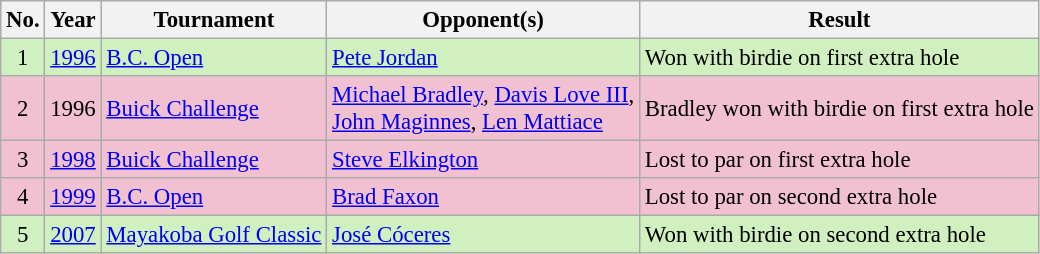<table class="wikitable" style="font-size:95%;">
<tr>
<th>No.</th>
<th>Year</th>
<th>Tournament</th>
<th>Opponent(s)</th>
<th>Result</th>
</tr>
<tr style="background:#D0F0C0;">
<td align=center>1</td>
<td><a href='#'>1996</a></td>
<td><a href='#'>B.C. Open</a></td>
<td> <a href='#'>Pete Jordan</a></td>
<td>Won with birdie on first extra hole</td>
</tr>
<tr style="background:#F2C1D1;">
<td align=center>2</td>
<td>1996</td>
<td><a href='#'>Buick Challenge</a></td>
<td> <a href='#'>Michael Bradley</a>,  <a href='#'>Davis Love III</a>,<br> <a href='#'>John Maginnes</a>,  <a href='#'>Len Mattiace</a></td>
<td>Bradley won with birdie on first extra hole</td>
</tr>
<tr style="background:#F2C1D1;">
<td align=center>3</td>
<td><a href='#'>1998</a></td>
<td><a href='#'>Buick Challenge</a></td>
<td> <a href='#'>Steve Elkington</a></td>
<td>Lost to par on first extra hole</td>
</tr>
<tr style="background:#F2C1D1;">
<td align=center>4</td>
<td><a href='#'>1999</a></td>
<td><a href='#'>B.C. Open</a></td>
<td> <a href='#'>Brad Faxon</a></td>
<td>Lost to par on second extra hole</td>
</tr>
<tr style="background:#D0F0C0;">
<td align=center>5</td>
<td><a href='#'>2007</a></td>
<td><a href='#'>Mayakoba Golf Classic</a></td>
<td> <a href='#'>José Cóceres</a></td>
<td>Won with birdie on second extra hole</td>
</tr>
</table>
